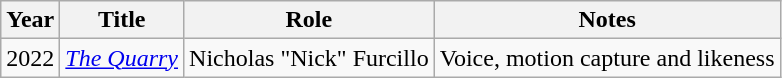<table class="wikitable sortable">
<tr>
<th>Year</th>
<th>Title</th>
<th>Role</th>
<th>Notes</th>
</tr>
<tr>
<td>2022</td>
<td><em><a href='#'>The Quarry</a></em></td>
<td>Nicholas "Nick" Furcillo</td>
<td>Voice, motion capture and likeness</td>
</tr>
</table>
